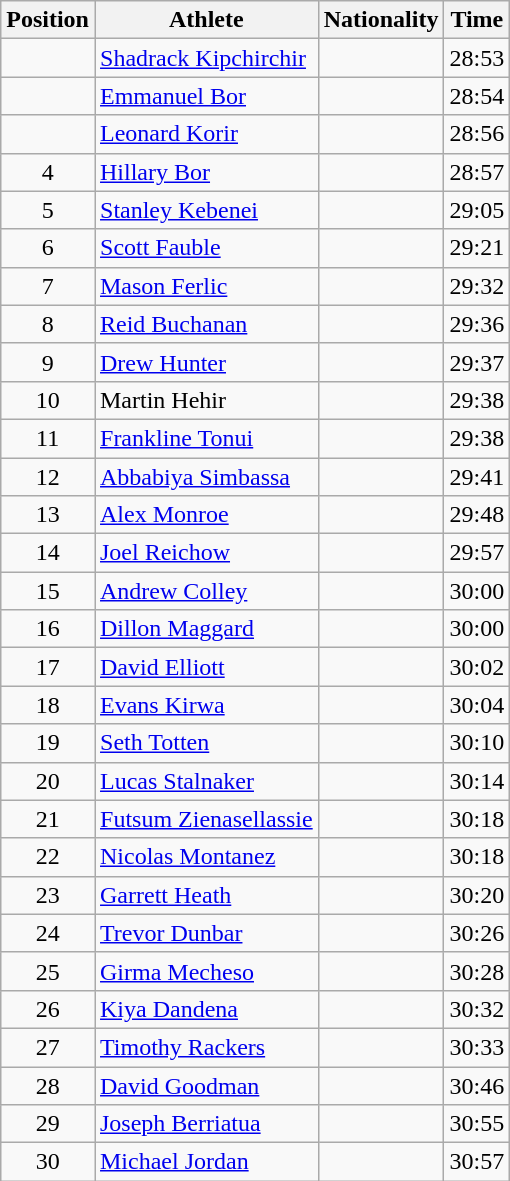<table class="wikitable sortable">
<tr>
<th>Position</th>
<th>Athlete</th>
<th>Nationality</th>
<th>Time</th>
</tr>
<tr>
<td align=center></td>
<td><a href='#'>Shadrack Kipchirchir</a></td>
<td></td>
<td>28:53</td>
</tr>
<tr>
<td align=center></td>
<td><a href='#'>Emmanuel Bor</a></td>
<td></td>
<td>28:54</td>
</tr>
<tr>
<td align=center></td>
<td><a href='#'>Leonard Korir</a></td>
<td></td>
<td>28:56</td>
</tr>
<tr>
<td align=center>4</td>
<td><a href='#'>Hillary Bor</a></td>
<td></td>
<td>28:57</td>
</tr>
<tr>
<td align=center>5</td>
<td><a href='#'>Stanley Kebenei</a></td>
<td></td>
<td>29:05</td>
</tr>
<tr>
<td align=center>6</td>
<td><a href='#'>Scott Fauble </a></td>
<td></td>
<td>29:21</td>
</tr>
<tr>
<td align=center>7</td>
<td><a href='#'>Mason Ferlic</a></td>
<td></td>
<td>29:32</td>
</tr>
<tr>
<td align=center>8</td>
<td><a href='#'>Reid Buchanan</a></td>
<td></td>
<td>29:36</td>
</tr>
<tr>
<td align=center>9</td>
<td><a href='#'>Drew Hunter</a></td>
<td></td>
<td>29:37</td>
</tr>
<tr>
<td align=center>10</td>
<td>Martin Hehir</td>
<td></td>
<td>29:38</td>
</tr>
<tr>
<td align=center>11</td>
<td><a href='#'>Frankline Tonui</a></td>
<td></td>
<td>29:38</td>
</tr>
<tr>
<td align=center>12</td>
<td><a href='#'>Abbabiya Simbassa</a></td>
<td></td>
<td>29:41</td>
</tr>
<tr>
<td align=center>13</td>
<td><a href='#'>Alex Monroe</a></td>
<td></td>
<td>29:48</td>
</tr>
<tr>
<td align=center>14</td>
<td><a href='#'>Joel Reichow</a></td>
<td></td>
<td>29:57</td>
</tr>
<tr>
<td align=center>15</td>
<td><a href='#'>Andrew Colley</a></td>
<td></td>
<td>30:00</td>
</tr>
<tr>
<td align=center>16</td>
<td><a href='#'>Dillon Maggard</a></td>
<td></td>
<td>30:00</td>
</tr>
<tr>
<td align=center>17</td>
<td><a href='#'>David Elliott</a></td>
<td></td>
<td>30:02</td>
</tr>
<tr>
<td align=center>18</td>
<td><a href='#'>Evans Kirwa</a></td>
<td></td>
<td>30:04</td>
</tr>
<tr>
<td align=center>19</td>
<td><a href='#'>Seth Totten</a></td>
<td></td>
<td>30:10</td>
</tr>
<tr>
<td align=center>20</td>
<td><a href='#'>Lucas Stalnaker</a></td>
<td></td>
<td>30:14</td>
</tr>
<tr>
<td align=center>21</td>
<td><a href='#'>Futsum Zienasellassie</a></td>
<td></td>
<td>30:18</td>
</tr>
<tr>
<td align=center>22</td>
<td><a href='#'>Nicolas Montanez</a></td>
<td></td>
<td>30:18</td>
</tr>
<tr>
<td align=center>23</td>
<td><a href='#'>Garrett Heath</a></td>
<td></td>
<td>30:20</td>
</tr>
<tr>
<td align=center>24</td>
<td><a href='#'>Trevor Dunbar</a></td>
<td></td>
<td>30:26</td>
</tr>
<tr>
<td align=center>25</td>
<td><a href='#'>Girma Mecheso</a></td>
<td></td>
<td>30:28</td>
</tr>
<tr>
<td align=center>26</td>
<td><a href='#'>Kiya Dandena</a></td>
<td></td>
<td>30:32</td>
</tr>
<tr>
<td align=center>27</td>
<td><a href='#'>Timothy Rackers</a></td>
<td></td>
<td>30:33</td>
</tr>
<tr>
<td align=center>28</td>
<td><a href='#'>David Goodman</a></td>
<td></td>
<td>30:46</td>
</tr>
<tr>
<td align=center>29</td>
<td><a href='#'>Joseph Berriatua</a></td>
<td></td>
<td>30:55</td>
</tr>
<tr>
<td align=center>30</td>
<td><a href='#'>Michael Jordan</a></td>
<td></td>
<td>30:57</td>
</tr>
</table>
